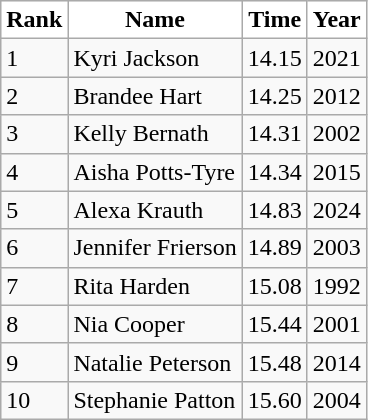<table class="wikitable">
<tr>
<th style="background:white">Rank</th>
<th style="background:white">Name</th>
<th style="background:white">Time</th>
<th style="background:white">Year</th>
</tr>
<tr>
<td>1</td>
<td>Kyri Jackson</td>
<td>14.15</td>
<td>2021</td>
</tr>
<tr>
<td>2</td>
<td>Brandee Hart</td>
<td>14.25</td>
<td>2012</td>
</tr>
<tr>
<td>3</td>
<td>Kelly Bernath</td>
<td>14.31</td>
<td>2002</td>
</tr>
<tr>
<td>4</td>
<td>Aisha Potts-Tyre</td>
<td>14.34</td>
<td>2015</td>
</tr>
<tr>
<td>5</td>
<td>Alexa Krauth</td>
<td>14.83</td>
<td>2024</td>
</tr>
<tr>
<td>6</td>
<td>Jennifer Frierson</td>
<td>14.89</td>
<td>2003</td>
</tr>
<tr>
<td>7</td>
<td>Rita Harden</td>
<td>15.08</td>
<td>1992</td>
</tr>
<tr>
<td>8</td>
<td>Nia Cooper</td>
<td>15.44</td>
<td>2001</td>
</tr>
<tr>
<td>9</td>
<td>Natalie Peterson</td>
<td>15.48</td>
<td>2014</td>
</tr>
<tr>
<td>10</td>
<td>Stephanie Patton</td>
<td>15.60</td>
<td>2004</td>
</tr>
</table>
